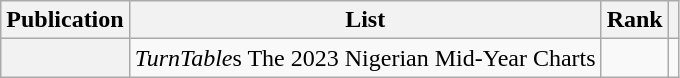<table class="wikitable sortable plainrowheaders" style="border:none; margin:0;">
<tr>
<th scope="col">Publication</th>
<th scope="col" class="unsortable">List</th>
<th scope="col" data-sort-type="number">Rank</th>
<th scope="col" class="unsortable"></th>
</tr>
<tr>
<th scope="row" rowspan="2"><em></em></th>
<td><em>TurnTable</em>s The 2023 Nigerian Mid-Year Charts</td>
<td></td>
<td></td>
</tr>
</table>
